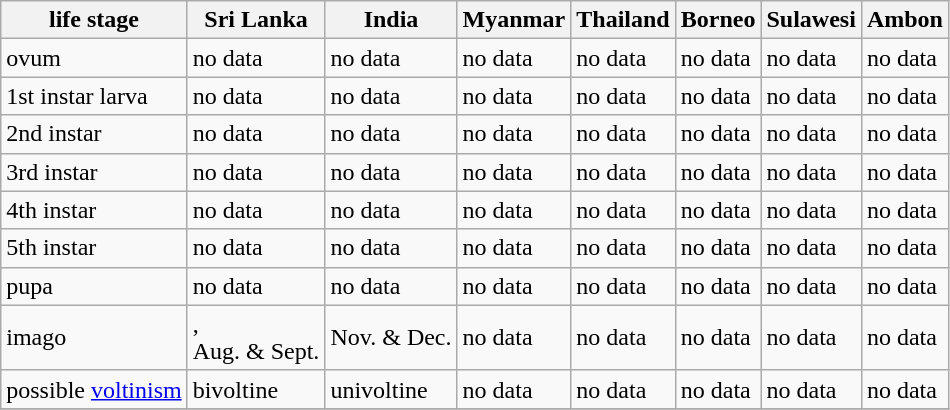<table class="wikitable">
<tr>
<th>life stage</th>
<th>Sri Lanka</th>
<th>India</th>
<th>Myanmar</th>
<th>Thailand</th>
<th>Borneo</th>
<th>Sulawesi</th>
<th>Ambon</th>
</tr>
<tr>
<td>ovum</td>
<td>no data</td>
<td>no data</td>
<td>no data</td>
<td>no data</td>
<td>no data</td>
<td>no data</td>
<td>no data</td>
</tr>
<tr>
<td>1st instar larva</td>
<td>no data</td>
<td>no data</td>
<td>no data</td>
<td>no data</td>
<td>no data</td>
<td>no data</td>
<td>no data</td>
</tr>
<tr>
<td>2nd instar</td>
<td>no data</td>
<td>no data</td>
<td>no data</td>
<td>no data</td>
<td>no data</td>
<td>no data</td>
<td>no data</td>
</tr>
<tr>
<td>3rd instar</td>
<td>no data</td>
<td>no data</td>
<td>no data</td>
<td>no data</td>
<td>no data</td>
<td>no data</td>
<td>no data</td>
</tr>
<tr>
<td>4th instar</td>
<td>no data</td>
<td>no data</td>
<td>no data</td>
<td>no data</td>
<td>no data</td>
<td>no data</td>
<td>no data</td>
</tr>
<tr>
<td>5th instar</td>
<td>no data</td>
<td>no data</td>
<td>no data</td>
<td>no data</td>
<td>no data</td>
<td>no data</td>
<td>no data</td>
</tr>
<tr>
<td>pupa</td>
<td>no data</td>
<td>no data</td>
<td>no data</td>
<td>no data</td>
<td>no data</td>
<td>no data</td>
<td>no data</td>
</tr>
<tr>
<td>imago</td>
<td>, <br>Aug. & Sept.</td>
<td>Nov. & Dec.</td>
<td>no data</td>
<td>no data</td>
<td>no data</td>
<td>no data</td>
<td>no data</td>
</tr>
<tr>
<td>possible <a href='#'>voltinism</a></td>
<td>bivoltine</td>
<td>univoltine</td>
<td>no data</td>
<td>no data</td>
<td>no data</td>
<td>no data</td>
<td>no data</td>
</tr>
<tr>
</tr>
</table>
